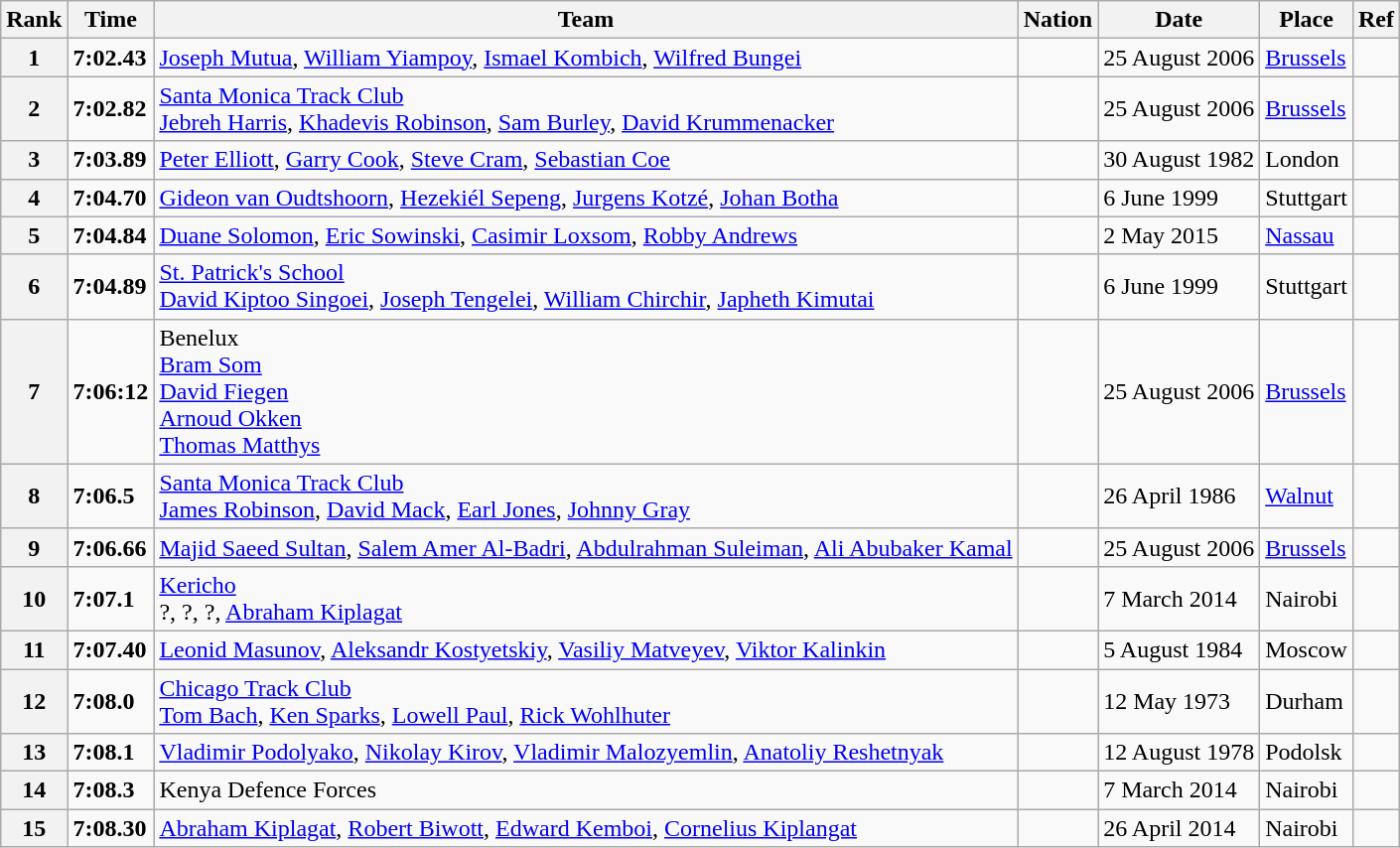<table class="wikitable">
<tr>
<th>Rank</th>
<th>Time</th>
<th>Team</th>
<th>Nation</th>
<th>Date</th>
<th>Place</th>
<th>Ref</th>
</tr>
<tr>
<th>1</th>
<td><strong>7:02.43</strong></td>
<td><a href='#'>Joseph Mutua</a>, <a href='#'>William Yiampoy</a>, <a href='#'>Ismael Kombich</a>, <a href='#'>Wilfred Bungei</a></td>
<td></td>
<td>25 August 2006</td>
<td><a href='#'>Brussels</a></td>
<td></td>
</tr>
<tr>
<th>2</th>
<td><strong>7:02.82</strong></td>
<td><a href='#'>Santa Monica Track Club</a><br><a href='#'>Jebreh Harris</a>, <a href='#'>Khadevis Robinson</a>, <a href='#'>Sam Burley</a>, <a href='#'>David Krummenacker</a></td>
<td></td>
<td>25 August 2006</td>
<td><a href='#'>Brussels</a></td>
<td></td>
</tr>
<tr>
<th>3</th>
<td><strong>7:03.89</strong></td>
<td><a href='#'>Peter Elliott</a>, <a href='#'>Garry Cook</a>, <a href='#'>Steve Cram</a>, <a href='#'>Sebastian Coe</a></td>
<td></td>
<td>30 August 1982</td>
<td>London</td>
<td></td>
</tr>
<tr>
<th>4</th>
<td><strong>7:04.70</strong></td>
<td><a href='#'>Gideon van Oudtshoorn</a>, <a href='#'>Hezekiél Sepeng</a>, <a href='#'>Jurgens Kotzé</a>, <a href='#'>Johan Botha</a></td>
<td></td>
<td>6 June 1999</td>
<td>Stuttgart</td>
<td></td>
</tr>
<tr>
<th>5</th>
<td><strong>7:04.84</strong></td>
<td><a href='#'>Duane Solomon</a>, <a href='#'>Eric Sowinski</a>, <a href='#'>Casimir Loxsom</a>, <a href='#'>Robby Andrews</a></td>
<td></td>
<td>2 May 2015</td>
<td><a href='#'>Nassau</a></td>
<td></td>
</tr>
<tr>
<th>6</th>
<td><strong>7:04.89</strong></td>
<td><a href='#'>St. Patrick's School</a><br><a href='#'>David Kiptoo Singoei</a>, <a href='#'>Joseph Tengelei</a>, <a href='#'>William Chirchir</a>, <a href='#'>Japheth Kimutai</a></td>
<td></td>
<td>6 June 1999</td>
<td>Stuttgart</td>
<td></td>
</tr>
<tr>
<th>7</th>
<td><strong>7:06:12</strong></td>
<td>Benelux<br><a href='#'>Bram Som</a><br><a href='#'>David Fiegen</a><br><a href='#'>Arnoud Okken</a><br><a href='#'>Thomas Matthys</a></td>
<td><br><br><br></td>
<td>25 August 2006</td>
<td><a href='#'>Brussels</a></td>
<td></td>
</tr>
<tr>
<th>8</th>
<td><strong>7:06.5</strong></td>
<td><a href='#'>Santa Monica Track Club</a><br><a href='#'>James Robinson</a>, <a href='#'>David Mack</a>, <a href='#'>Earl Jones</a>, <a href='#'>Johnny Gray</a></td>
<td></td>
<td>26 April 1986</td>
<td><a href='#'>Walnut</a></td>
<td></td>
</tr>
<tr>
<th>9</th>
<td><strong>7:06.66</strong></td>
<td><a href='#'>Majid Saeed Sultan</a>, <a href='#'>Salem Amer Al-Badri</a>, <a href='#'>Abdulrahman Suleiman</a>, <a href='#'>Ali Abubaker Kamal</a></td>
<td></td>
<td>25 August 2006</td>
<td><a href='#'>Brussels</a></td>
<td></td>
</tr>
<tr>
<th>10</th>
<td><strong>7:07.1</strong></td>
<td><a href='#'>Kericho</a><br>?, ?, ?, <a href='#'>Abraham Kiplagat</a></td>
<td></td>
<td>7 March 2014</td>
<td>Nairobi</td>
<td></td>
</tr>
<tr>
<th>11</th>
<td><strong>7:07.40</strong></td>
<td><a href='#'>Leonid Masunov</a>, <a href='#'>Aleksandr Kostyetskiy</a>, <a href='#'>Vasiliy Matveyev</a>, <a href='#'>Viktor Kalinkin</a></td>
<td></td>
<td>5 August 1984</td>
<td>Moscow</td>
<td></td>
</tr>
<tr>
<th>12</th>
<td><strong>7:08.0</strong></td>
<td><a href='#'>Chicago Track Club</a><br><a href='#'>Tom Bach</a>, <a href='#'>Ken Sparks</a>, <a href='#'>Lowell Paul</a>, <a href='#'>Rick Wohlhuter</a></td>
<td></td>
<td>12 May 1973</td>
<td>Durham</td>
<td></td>
</tr>
<tr>
<th>13</th>
<td><strong>7:08.1</strong></td>
<td><a href='#'>Vladimir Podolyako</a>, <a href='#'>Nikolay Kirov</a>, <a href='#'>Vladimir Malozyemlin</a>, <a href='#'>Anatoliy Reshetnyak</a></td>
<td></td>
<td>12 August 1978</td>
<td>Podolsk</td>
<td></td>
</tr>
<tr>
<th>14</th>
<td><strong>7:08.3</strong> </td>
<td>Kenya Defence Forces</td>
<td></td>
<td>7 March 2014</td>
<td>Nairobi</td>
</tr>
<tr>
<th>15</th>
<td><strong>7:08.30</strong> </td>
<td><a href='#'>Abraham Kiplagat</a>, <a href='#'>Robert Biwott</a>, <a href='#'>Edward Kemboi</a>, <a href='#'>Cornelius Kiplangat</a></td>
<td></td>
<td>26 April 2014</td>
<td>Nairobi</td>
<td></td>
</tr>
</table>
